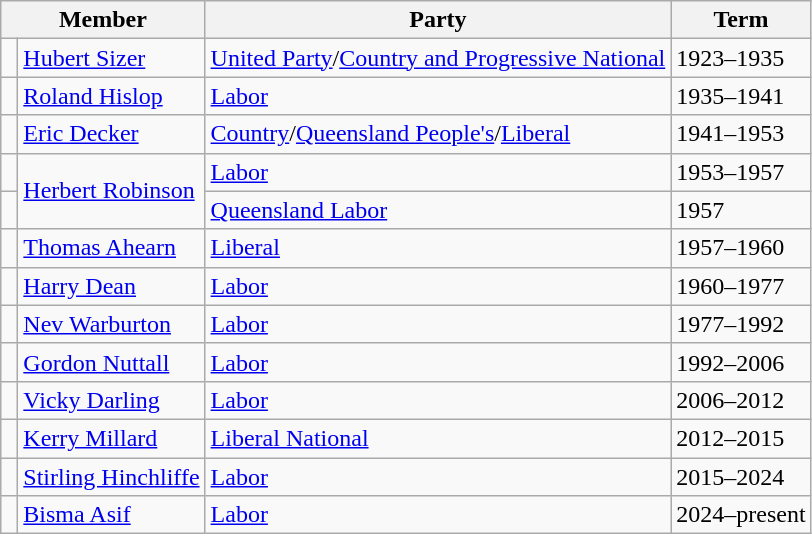<table class="wikitable">
<tr>
<th colspan="2">Member</th>
<th>Party</th>
<th>Term</th>
</tr>
<tr>
<td> </td>
<td><a href='#'>Hubert Sizer</a></td>
<td><a href='#'>United Party</a>/<a href='#'>Country and Progressive National</a></td>
<td>1923–1935</td>
</tr>
<tr>
<td> </td>
<td><a href='#'>Roland Hislop</a></td>
<td><a href='#'>Labor</a></td>
<td>1935–1941</td>
</tr>
<tr>
<td> </td>
<td><a href='#'>Eric Decker</a></td>
<td><a href='#'>Country</a>/<a href='#'>Queensland People's</a>/<a href='#'>Liberal</a></td>
<td>1941–1953</td>
</tr>
<tr>
<td> </td>
<td rowspan="2"><a href='#'>Herbert Robinson</a></td>
<td><a href='#'>Labor</a></td>
<td>1953–1957</td>
</tr>
<tr>
<td> </td>
<td><a href='#'>Queensland Labor</a></td>
<td>1957</td>
</tr>
<tr>
<td> </td>
<td><a href='#'>Thomas Ahearn</a></td>
<td><a href='#'>Liberal</a></td>
<td>1957–1960</td>
</tr>
<tr>
<td> </td>
<td><a href='#'>Harry Dean</a></td>
<td><a href='#'>Labor</a></td>
<td>1960–1977</td>
</tr>
<tr>
<td> </td>
<td><a href='#'>Nev Warburton</a></td>
<td><a href='#'>Labor</a></td>
<td>1977–1992</td>
</tr>
<tr>
<td> </td>
<td><a href='#'>Gordon Nuttall</a></td>
<td><a href='#'>Labor</a></td>
<td>1992–2006</td>
</tr>
<tr>
<td> </td>
<td><a href='#'>Vicky Darling</a></td>
<td><a href='#'>Labor</a></td>
<td>2006–2012</td>
</tr>
<tr>
<td> </td>
<td><a href='#'>Kerry Millard</a></td>
<td><a href='#'>Liberal National</a></td>
<td>2012–2015</td>
</tr>
<tr>
<td> </td>
<td><a href='#'>Stirling Hinchliffe</a></td>
<td><a href='#'>Labor</a></td>
<td>2015–2024</td>
</tr>
<tr>
<td> </td>
<td><a href='#'>Bisma Asif</a></td>
<td><a href='#'>Labor</a></td>
<td>2024–present</td>
</tr>
</table>
